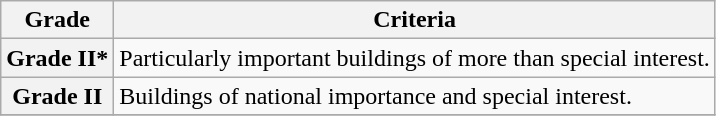<table class="wikitable" border="1">
<tr>
<th>Grade</th>
<th>Criteria</th>
</tr>
<tr>
<th>Grade II*</th>
<td>Particularly important buildings of more than special interest.</td>
</tr>
<tr>
<th>Grade II</th>
<td>Buildings of national importance and special interest.</td>
</tr>
<tr>
</tr>
</table>
